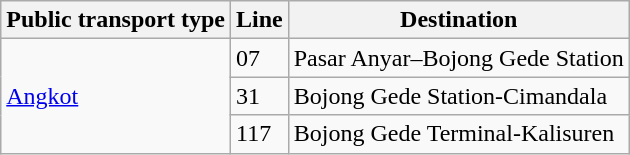<table class="wikitable">
<tr>
<th>Public transport type</th>
<th>Line</th>
<th>Destination</th>
</tr>
<tr>
<td rowspan="3"><a href='#'>Angkot</a></td>
<td>07</td>
<td>Pasar Anyar–Bojong Gede Station</td>
</tr>
<tr>
<td>31</td>
<td>Bojong Gede Station-Cimandala</td>
</tr>
<tr>
<td>117</td>
<td>Bojong Gede Terminal-Kalisuren</td>
</tr>
</table>
